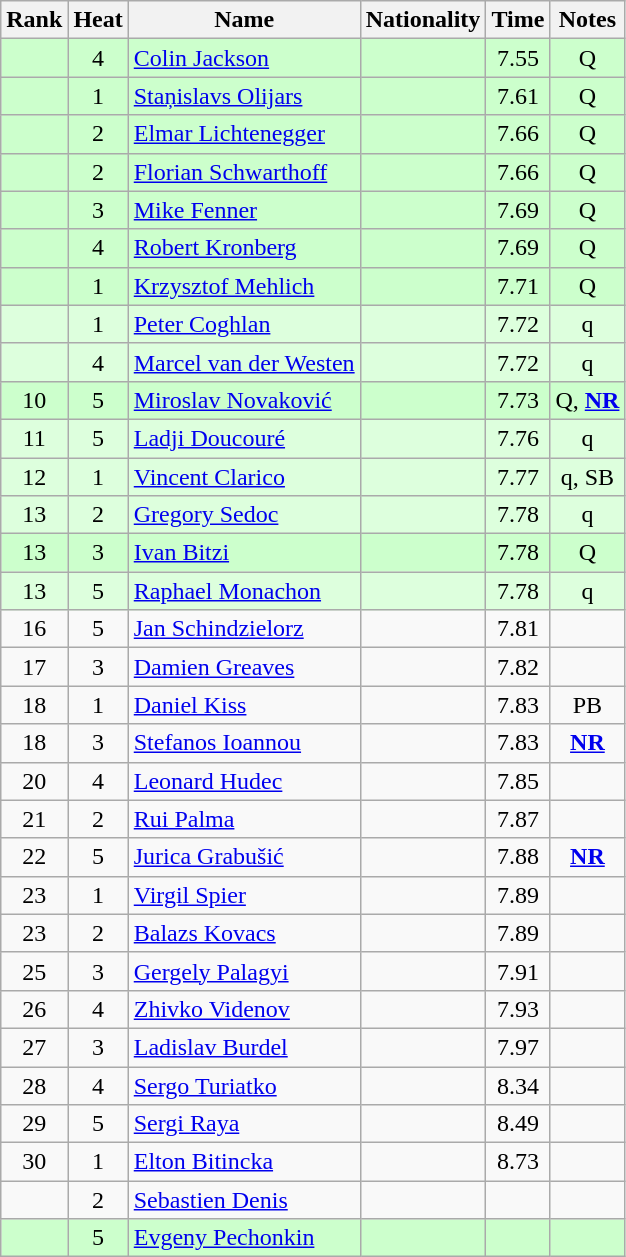<table class="wikitable sortable" style="text-align:center">
<tr>
<th>Rank</th>
<th>Heat</th>
<th>Name</th>
<th>Nationality</th>
<th>Time</th>
<th>Notes</th>
</tr>
<tr bgcolor=ccffcc>
<td></td>
<td>4</td>
<td align="left"><a href='#'>Colin Jackson</a></td>
<td align=left></td>
<td>7.55</td>
<td>Q</td>
</tr>
<tr bgcolor=ccffcc>
<td></td>
<td>1</td>
<td align="left"><a href='#'>Staņislavs Olijars</a></td>
<td align=left></td>
<td>7.61</td>
<td>Q</td>
</tr>
<tr bgcolor=ccffcc>
<td></td>
<td>2</td>
<td align="left"><a href='#'>Elmar Lichtenegger</a></td>
<td align=left></td>
<td>7.66</td>
<td>Q</td>
</tr>
<tr bgcolor=ccffcc>
<td></td>
<td>2</td>
<td align="left"><a href='#'>Florian Schwarthoff</a></td>
<td align=left></td>
<td>7.66</td>
<td>Q</td>
</tr>
<tr bgcolor=ccffcc>
<td></td>
<td>3</td>
<td align="left"><a href='#'>Mike Fenner</a></td>
<td align=left></td>
<td>7.69</td>
<td>Q</td>
</tr>
<tr bgcolor=ccffcc>
<td></td>
<td>4</td>
<td align="left"><a href='#'>Robert Kronberg</a></td>
<td align=left></td>
<td>7.69</td>
<td>Q</td>
</tr>
<tr bgcolor=ccffcc>
<td></td>
<td>1</td>
<td align="left"><a href='#'>Krzysztof Mehlich</a></td>
<td align=left></td>
<td>7.71</td>
<td>Q</td>
</tr>
<tr bgcolor=ddffdd>
<td></td>
<td>1</td>
<td align="left"><a href='#'>Peter Coghlan</a></td>
<td align=left></td>
<td>7.72</td>
<td>q</td>
</tr>
<tr bgcolor=ddffdd>
<td></td>
<td>4</td>
<td align="left"><a href='#'>Marcel van der Westen</a></td>
<td align=left></td>
<td>7.72</td>
<td>q</td>
</tr>
<tr bgcolor=ccffcc>
<td>10</td>
<td>5</td>
<td align="left"><a href='#'>Miroslav Novaković</a></td>
<td align=left></td>
<td>7.73</td>
<td>Q, <strong><a href='#'>NR</a></strong></td>
</tr>
<tr bgcolor=ddffdd>
<td>11</td>
<td>5</td>
<td align="left"><a href='#'>Ladji Doucouré</a></td>
<td align=left></td>
<td>7.76</td>
<td>q</td>
</tr>
<tr bgcolor=ddffdd>
<td>12</td>
<td>1</td>
<td align="left"><a href='#'>Vincent Clarico</a></td>
<td align=left></td>
<td>7.77</td>
<td>q, SB</td>
</tr>
<tr bgcolor=ddffdd>
<td>13</td>
<td>2</td>
<td align="left"><a href='#'>Gregory Sedoc</a></td>
<td align=left></td>
<td>7.78</td>
<td>q</td>
</tr>
<tr bgcolor=ccffcc>
<td>13</td>
<td>3</td>
<td align="left"><a href='#'>Ivan Bitzi</a></td>
<td align=left></td>
<td>7.78</td>
<td>Q</td>
</tr>
<tr bgcolor=ddffdd>
<td>13</td>
<td>5</td>
<td align="left"><a href='#'>Raphael Monachon</a></td>
<td align=left></td>
<td>7.78</td>
<td>q</td>
</tr>
<tr>
<td>16</td>
<td>5</td>
<td align="left"><a href='#'>Jan Schindzielorz</a></td>
<td align=left></td>
<td>7.81</td>
<td></td>
</tr>
<tr>
<td>17</td>
<td>3</td>
<td align="left"><a href='#'>Damien Greaves</a></td>
<td align=left></td>
<td>7.82</td>
<td></td>
</tr>
<tr>
<td>18</td>
<td>1</td>
<td align="left"><a href='#'>Daniel Kiss</a></td>
<td align=left></td>
<td>7.83</td>
<td>PB</td>
</tr>
<tr>
<td>18</td>
<td>3</td>
<td align="left"><a href='#'>Stefanos Ioannou</a></td>
<td align=left></td>
<td>7.83</td>
<td><strong><a href='#'>NR</a></strong></td>
</tr>
<tr>
<td>20</td>
<td>4</td>
<td align="left"><a href='#'>Leonard Hudec</a></td>
<td align=left></td>
<td>7.85</td>
<td></td>
</tr>
<tr>
<td>21</td>
<td>2</td>
<td align="left"><a href='#'>Rui Palma</a></td>
<td align=left></td>
<td>7.87</td>
<td></td>
</tr>
<tr>
<td>22</td>
<td>5</td>
<td align="left"><a href='#'>Jurica Grabušić</a></td>
<td align=left></td>
<td>7.88</td>
<td><strong><a href='#'>NR</a></strong></td>
</tr>
<tr>
<td>23</td>
<td>1</td>
<td align="left"><a href='#'>Virgil Spier</a></td>
<td align=left></td>
<td>7.89</td>
<td></td>
</tr>
<tr>
<td>23</td>
<td>2</td>
<td align="left"><a href='#'>Balazs Kovacs</a></td>
<td align=left></td>
<td>7.89</td>
<td></td>
</tr>
<tr>
<td>25</td>
<td>3</td>
<td align="left"><a href='#'>Gergely Palagyi</a></td>
<td align=left></td>
<td>7.91</td>
<td></td>
</tr>
<tr>
<td>26</td>
<td>4</td>
<td align="left"><a href='#'>Zhivko Videnov</a></td>
<td align=left></td>
<td>7.93</td>
<td></td>
</tr>
<tr>
<td>27</td>
<td>3</td>
<td align="left"><a href='#'>Ladislav Burdel</a></td>
<td align=left></td>
<td>7.97</td>
<td></td>
</tr>
<tr>
<td>28</td>
<td>4</td>
<td align="left"><a href='#'>Sergo Turiatko</a></td>
<td align=left></td>
<td>8.34</td>
<td></td>
</tr>
<tr>
<td>29</td>
<td>5</td>
<td align="left"><a href='#'>Sergi Raya</a></td>
<td align=left></td>
<td>8.49</td>
<td></td>
</tr>
<tr>
<td>30</td>
<td>1</td>
<td align="left"><a href='#'>Elton Bitincka</a></td>
<td align=left></td>
<td>8.73</td>
<td></td>
</tr>
<tr>
<td></td>
<td>2</td>
<td align="left"><a href='#'>Sebastien Denis</a></td>
<td align=left></td>
<td></td>
<td></td>
</tr>
<tr bgcolor=ccffcc>
<td></td>
<td>5</td>
<td align="left"><a href='#'>Evgeny Pechonkin</a></td>
<td align=left></td>
<td></td>
<td></td>
</tr>
</table>
